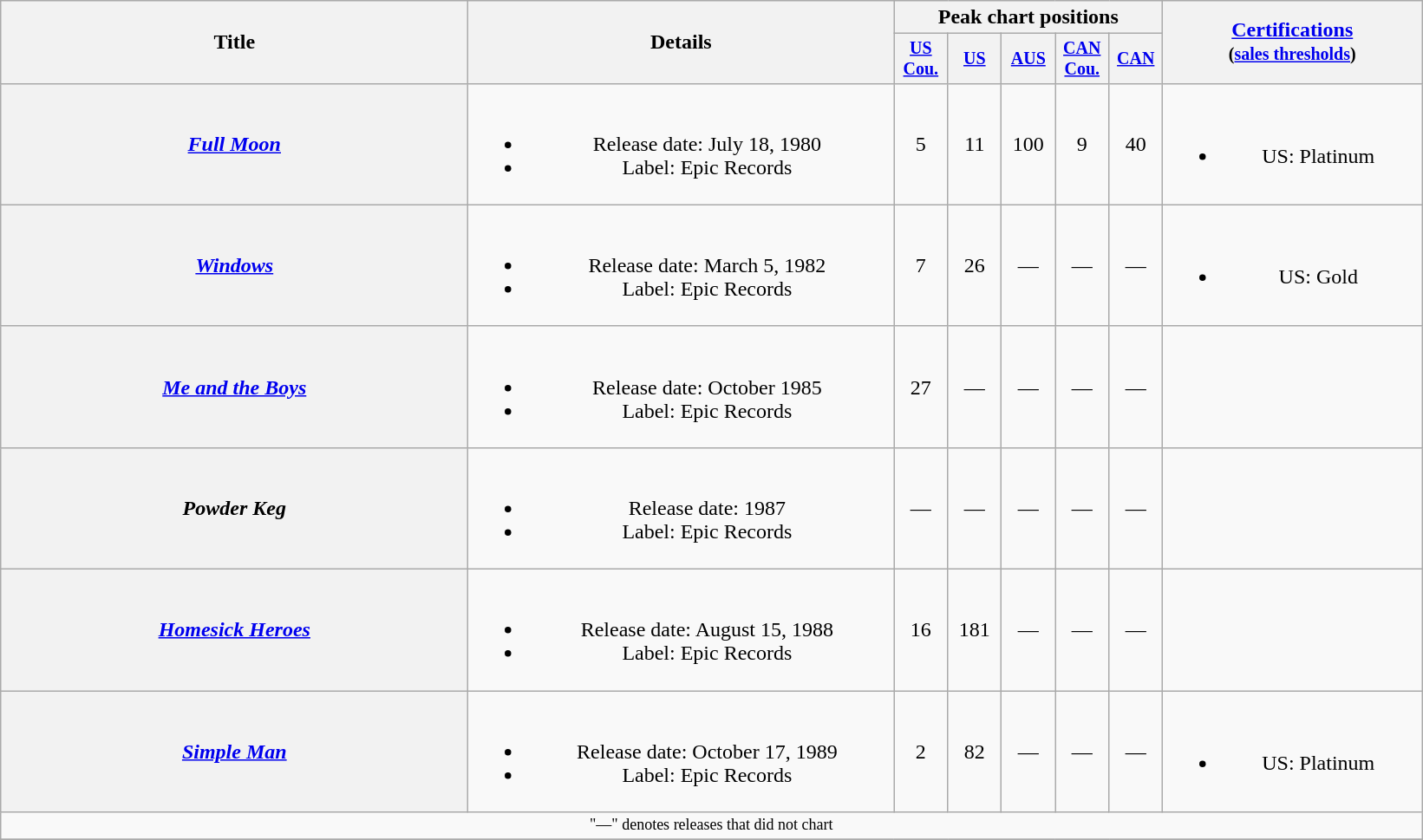<table class="wikitable plainrowheaders" style="text-align:center;">
<tr>
<th rowspan="2" style="width:22em;">Title</th>
<th rowspan="2" style="width:20em;">Details</th>
<th colspan="5">Peak chart positions</th>
<th rowspan="2" style="width:12em;"><a href='#'>Certifications</a><br><small>(<a href='#'>sales thresholds</a>)</small></th>
</tr>
<tr style="font-size:smaller;">
<th width="35"><a href='#'>US Cou.</a><br></th>
<th width="35"><a href='#'>US</a><br></th>
<th width="35"><a href='#'>AUS</a><br></th>
<th width="35"><a href='#'>CAN Cou.</a><br></th>
<th width="35"><a href='#'>CAN</a><br></th>
</tr>
<tr>
<th scope="row"><em><a href='#'>Full Moon</a></em></th>
<td><br><ul><li>Release date: July 18, 1980</li><li>Label: Epic Records</li></ul></td>
<td>5</td>
<td>11</td>
<td>100</td>
<td>9</td>
<td>40</td>
<td><br><ul><li>US: Platinum</li></ul></td>
</tr>
<tr>
<th scope="row"><em><a href='#'>Windows</a></em></th>
<td><br><ul><li>Release date: March 5, 1982</li><li>Label: Epic Records</li></ul></td>
<td>7</td>
<td>26</td>
<td>—</td>
<td>—</td>
<td>—</td>
<td><br><ul><li>US: Gold</li></ul></td>
</tr>
<tr>
<th scope="row"><em><a href='#'>Me and the Boys</a></em></th>
<td><br><ul><li>Release date: October 1985</li><li>Label: Epic Records</li></ul></td>
<td>27</td>
<td>—</td>
<td>—</td>
<td>—</td>
<td>—</td>
<td></td>
</tr>
<tr>
<th scope="row"><em>Powder Keg</em></th>
<td><br><ul><li>Release date: 1987</li><li>Label: Epic Records</li></ul></td>
<td>—</td>
<td>—</td>
<td>—</td>
<td>—</td>
<td>—</td>
<td></td>
</tr>
<tr>
<th scope="row"><em><a href='#'>Homesick Heroes</a></em></th>
<td><br><ul><li>Release date: August 15, 1988</li><li>Label: Epic Records</li></ul></td>
<td>16</td>
<td>181</td>
<td>—</td>
<td>—</td>
<td>—</td>
<td></td>
</tr>
<tr>
<th scope="row"><em><a href='#'>Simple Man</a></em></th>
<td><br><ul><li>Release date: October 17, 1989</li><li>Label: Epic Records</li></ul></td>
<td>2</td>
<td>82</td>
<td>—</td>
<td>—</td>
<td>—</td>
<td><br><ul><li>US: Platinum</li></ul></td>
</tr>
<tr>
<td colspan="8" style="font-size:9pt">"—" denotes releases that did not chart</td>
</tr>
<tr>
</tr>
</table>
